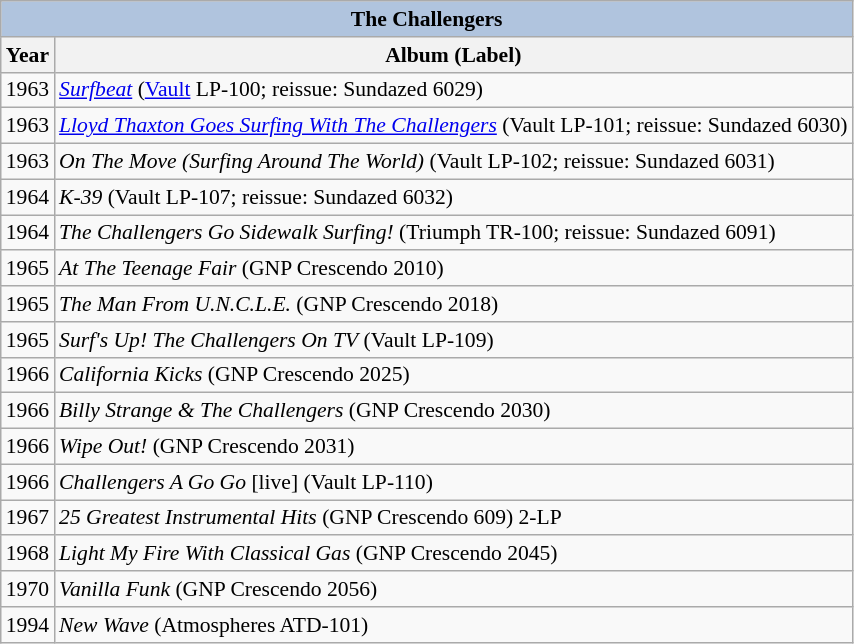<table class="wikitable" style="font-size: 90%;">
<tr>
<th colspan="4" style="background: LightSteelBlue;">The Challengers</th>
</tr>
<tr>
<th>Year</th>
<th>Album (Label)</th>
</tr>
<tr>
<td>1963</td>
<td><em><a href='#'>Surfbeat</a></em> (<a href='#'>Vault</a> LP-100; reissue: Sundazed 6029)</td>
</tr>
<tr>
<td>1963</td>
<td><em><a href='#'>Lloyd Thaxton Goes Surfing With The Challengers</a></em> (Vault LP-101; reissue: Sundazed 6030)</td>
</tr>
<tr>
<td>1963</td>
<td><em>On The Move (Surfing Around The World)</em> (Vault LP-102; reissue: Sundazed 6031)</td>
</tr>
<tr>
<td>1964</td>
<td><em>K-39</em> (Vault LP-107; reissue: Sundazed 6032)</td>
</tr>
<tr>
<td>1964</td>
<td><em>The Challengers Go Sidewalk Surfing!</em> (Triumph TR-100; reissue: Sundazed 6091)</td>
</tr>
<tr>
<td>1965</td>
<td><em>At The Teenage Fair</em> (GNP Crescendo 2010)</td>
</tr>
<tr>
<td>1965</td>
<td><em>The Man From U.N.C.L.E.</em> (GNP Crescendo 2018)</td>
</tr>
<tr>
<td>1965</td>
<td><em>Surf's Up! The Challengers On TV</em> (Vault LP-109)</td>
</tr>
<tr>
<td>1966</td>
<td><em>California Kicks</em> (GNP Crescendo 2025)</td>
</tr>
<tr>
<td>1966</td>
<td><em>Billy Strange & The Challengers</em> (GNP Crescendo 2030)</td>
</tr>
<tr>
<td>1966</td>
<td><em>Wipe Out!</em> (GNP Crescendo 2031)</td>
</tr>
<tr>
<td>1966</td>
<td><em>Challengers A Go Go</em> [live] (Vault LP-110)</td>
</tr>
<tr>
<td>1967</td>
<td><em>25 Greatest Instrumental Hits</em> (GNP Crescendo 609) 2-LP</td>
</tr>
<tr>
<td>1968</td>
<td><em>Light My Fire With Classical Gas</em> (GNP Crescendo 2045)</td>
</tr>
<tr>
<td>1970</td>
<td><em>Vanilla Funk</em> (GNP Crescendo 2056)</td>
</tr>
<tr>
<td>1994</td>
<td><em>New Wave</em> (Atmospheres ATD-101)</td>
</tr>
</table>
